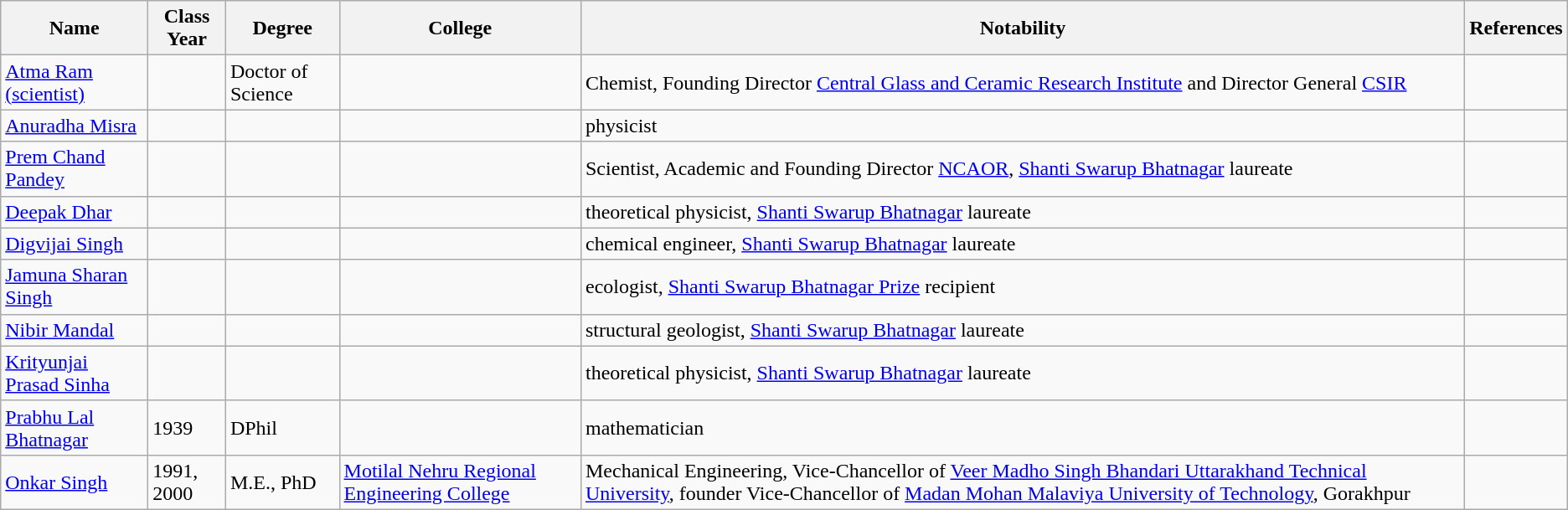<table class="wikitable">
<tr>
<th>Name</th>
<th>Class Year</th>
<th>Degree</th>
<th>College</th>
<th>Notability</th>
<th>References</th>
</tr>
<tr>
<td><a href='#'>Atma Ram (scientist)</a></td>
<td></td>
<td>Doctor of Science</td>
<td></td>
<td>Chemist, Founding Director <a href='#'>Central Glass and Ceramic Research Institute</a> and Director General <a href='#'>CSIR</a></td>
<td></td>
</tr>
<tr>
<td><a href='#'>Anuradha Misra</a></td>
<td></td>
<td></td>
<td></td>
<td>physicist</td>
<td></td>
</tr>
<tr>
<td><a href='#'>Prem Chand Pandey</a></td>
<td></td>
<td></td>
<td></td>
<td>Scientist, Academic and Founding Director <a href='#'>NCAOR</a>, <a href='#'>Shanti Swarup Bhatnagar</a> laureate</td>
<td></td>
</tr>
<tr>
<td><a href='#'>Deepak Dhar</a></td>
<td></td>
<td></td>
<td></td>
<td>theoretical physicist, <a href='#'>Shanti Swarup Bhatnagar</a> laureate</td>
<td></td>
</tr>
<tr>
<td><a href='#'>Digvijai Singh</a></td>
<td></td>
<td></td>
<td></td>
<td>chemical engineer, <a href='#'>Shanti Swarup Bhatnagar</a> laureate</td>
<td></td>
</tr>
<tr>
<td><a href='#'>Jamuna Sharan Singh</a></td>
<td></td>
<td></td>
<td></td>
<td>ecologist, <a href='#'>Shanti Swarup Bhatnagar Prize</a> recipient</td>
<td></td>
</tr>
<tr>
<td><a href='#'>Nibir Mandal</a></td>
<td></td>
<td></td>
<td></td>
<td>structural geologist, <a href='#'>Shanti Swarup Bhatnagar</a> laureate</td>
<td></td>
</tr>
<tr>
<td><a href='#'>Krityunjai Prasad Sinha</a></td>
<td></td>
<td></td>
<td></td>
<td>theoretical physicist, <a href='#'>Shanti Swarup Bhatnagar</a> laureate</td>
<td></td>
</tr>
<tr>
<td><a href='#'>Prabhu Lal Bhatnagar</a></td>
<td>1939</td>
<td>DPhil</td>
<td></td>
<td>mathematician</td>
<td></td>
</tr>
<tr>
<td><a href='#'>Onkar Singh</a></td>
<td>1991, 2000</td>
<td>M.E., PhD</td>
<td><a href='#'>Motilal Nehru Regional Engineering College</a></td>
<td>Mechanical Engineering, Vice-Chancellor of <a href='#'>Veer Madho Singh Bhandari Uttarakhand Technical University</a>, founder Vice-Chancellor of <a href='#'>Madan Mohan Malaviya University of Technology</a>, Gorakhpur</td>
<td></td>
</tr>
</table>
